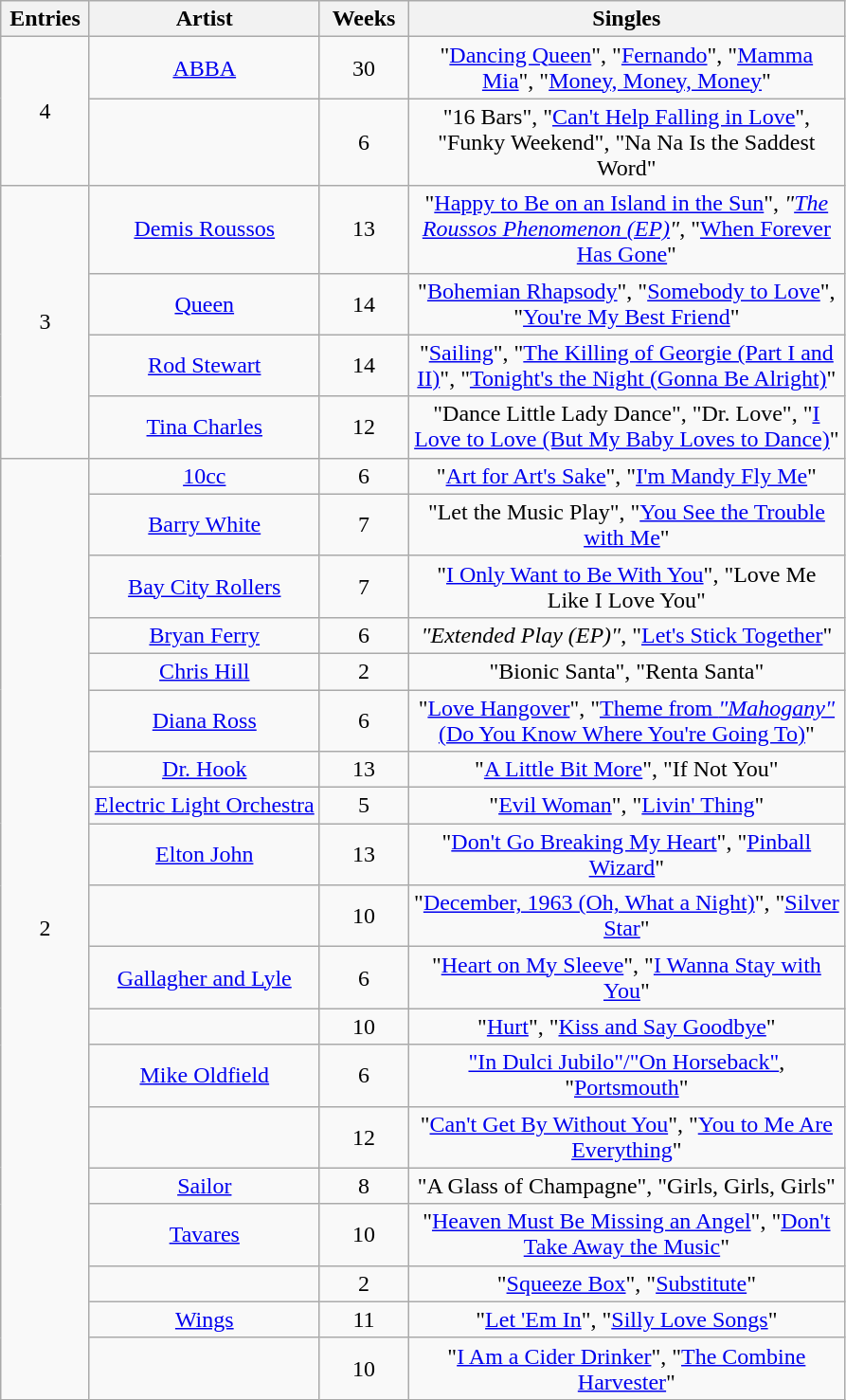<table class="wikitable sortable" style="text-align: center;">
<tr>
<th scope="col" style="width:55px;" data-sort-type="number">Entries</th>
<th scope="col" style="text-align:center;">Artist</th>
<th scope="col" style="width:55px;" data-sort-type="number">Weeks</th>
<th scope="col" style="width:300px;">Singles</th>
</tr>
<tr>
<td rowspan="2" style="text-align:center">4</td>
<td><a href='#'>ABBA</a></td>
<td>30</td>
<td>"<a href='#'>Dancing Queen</a>", "<a href='#'>Fernando</a>", "<a href='#'>Mamma Mia</a>", "<a href='#'>Money, Money, Money</a>"</td>
</tr>
<tr>
<td> </td>
<td>6</td>
<td>"16 Bars", "<a href='#'>Can't Help Falling in Love</a>", "Funky Weekend", "Na Na Is the Saddest Word"</td>
</tr>
<tr>
<td rowspan="4" style="text-align:center">3</td>
<td><a href='#'>Demis Roussos</a> </td>
<td>13</td>
<td>"<a href='#'>Happy to Be on an Island in the Sun</a>", <em>"<a href='#'>The Roussos Phenomenon (EP)</a>"</em>, "<a href='#'>When Forever Has Gone</a>"</td>
</tr>
<tr>
<td><a href='#'>Queen</a> </td>
<td>14</td>
<td>"<a href='#'>Bohemian Rhapsody</a>", "<a href='#'>Somebody to Love</a>", "<a href='#'>You're My Best Friend</a>"</td>
</tr>
<tr>
<td><a href='#'>Rod Stewart</a></td>
<td>14</td>
<td>"<a href='#'>Sailing</a>", "<a href='#'>The Killing of Georgie (Part I and II)</a>", "<a href='#'>Tonight's the Night (Gonna Be Alright)</a>"</td>
</tr>
<tr>
<td><a href='#'>Tina Charles</a> </td>
<td>12</td>
<td>"Dance Little Lady Dance", "Dr. Love", "<a href='#'>I Love to Love (But My Baby Loves to Dance)</a>"</td>
</tr>
<tr>
<td rowspan="19" style="text-align:center">2</td>
<td><a href='#'>10cc</a></td>
<td>6</td>
<td>"<a href='#'>Art for Art's Sake</a>", "<a href='#'>I'm Mandy Fly Me</a>"</td>
</tr>
<tr>
<td><a href='#'>Barry White</a></td>
<td>7</td>
<td>"Let the Music Play", "<a href='#'>You See the Trouble with Me</a>"</td>
</tr>
<tr>
<td><a href='#'>Bay City Rollers</a></td>
<td>7</td>
<td>"<a href='#'>I Only Want to Be With You</a>", "Love Me Like I Love You"</td>
</tr>
<tr>
<td><a href='#'>Bryan Ferry</a></td>
<td>6</td>
<td><em>"Extended Play (EP)"</em>, "<a href='#'>Let's Stick Together</a>"</td>
</tr>
<tr>
<td><a href='#'>Chris Hill</a> </td>
<td>2</td>
<td>"Bionic Santa", "Renta Santa"</td>
</tr>
<tr>
<td><a href='#'>Diana Ross</a></td>
<td>6</td>
<td>"<a href='#'>Love Hangover</a>", "<a href='#'>Theme from <em>"Mahogany"</em> (Do You Know Where You're Going To)</a>"</td>
</tr>
<tr>
<td><a href='#'>Dr. Hook</a></td>
<td>13</td>
<td>"<a href='#'>A Little Bit More</a>", "If Not You"</td>
</tr>
<tr>
<td><a href='#'>Electric Light Orchestra</a></td>
<td>5</td>
<td>"<a href='#'>Evil Woman</a>", "<a href='#'>Livin' Thing</a>"</td>
</tr>
<tr>
<td><a href='#'>Elton John</a></td>
<td>13</td>
<td>"<a href='#'>Don't Go Breaking My Heart</a>", "<a href='#'>Pinball Wizard</a>"</td>
</tr>
<tr>
<td></td>
<td>10</td>
<td>"<a href='#'>December, 1963 (Oh, What a Night)</a>", "<a href='#'>Silver Star</a>"</td>
</tr>
<tr>
<td><a href='#'>Gallagher and Lyle</a></td>
<td>6</td>
<td>"<a href='#'>Heart on My Sleeve</a>", "<a href='#'>I Wanna Stay with You</a>"</td>
</tr>
<tr>
<td></td>
<td>10</td>
<td>"<a href='#'>Hurt</a>", "<a href='#'>Kiss and Say Goodbye</a>"</td>
</tr>
<tr>
<td><a href='#'>Mike Oldfield</a> </td>
<td>6</td>
<td><a href='#'>"In Dulci Jubilo"/"On Horseback"</a>, "<a href='#'>Portsmouth</a>"</td>
</tr>
<tr>
<td></td>
<td>12</td>
<td>"<a href='#'>Can't Get By Without You</a>", "<a href='#'>You to Me Are Everything</a>"</td>
</tr>
<tr>
<td><a href='#'>Sailor</a></td>
<td>8</td>
<td>"A Glass of Champagne", "Girls, Girls, Girls"</td>
</tr>
<tr>
<td><a href='#'>Tavares</a></td>
<td>10</td>
<td>"<a href='#'>Heaven Must Be Missing an Angel</a>", "<a href='#'>Don't Take Away the Music</a>"</td>
</tr>
<tr>
<td></td>
<td>2</td>
<td>"<a href='#'>Squeeze Box</a>", "<a href='#'>Substitute</a>"</td>
</tr>
<tr>
<td><a href='#'>Wings</a></td>
<td>11</td>
<td>"<a href='#'>Let 'Em In</a>", "<a href='#'>Silly Love Songs</a>"</td>
</tr>
<tr>
<td></td>
<td>10</td>
<td>"<a href='#'>I Am a Cider Drinker</a>", "<a href='#'>The Combine Harvester</a>"</td>
</tr>
</table>
